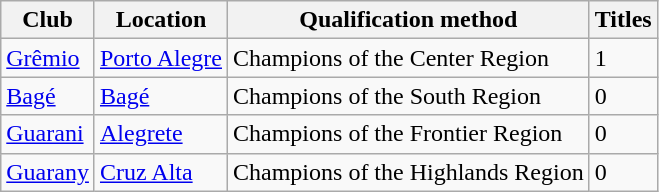<table class="wikitable">
<tr>
<th>Club</th>
<th>Location</th>
<th>Qualification method</th>
<th>Titles</th>
</tr>
<tr>
<td><a href='#'>Grêmio</a></td>
<td><a href='#'>Porto Alegre</a></td>
<td>Champions of the Center Region</td>
<td>1</td>
</tr>
<tr>
<td><a href='#'>Bagé</a></td>
<td><a href='#'>Bagé</a></td>
<td>Champions of the South Region</td>
<td>0</td>
</tr>
<tr>
<td><a href='#'>Guarani</a></td>
<td><a href='#'>Alegrete</a></td>
<td>Champions of the Frontier Region</td>
<td>0</td>
</tr>
<tr>
<td><a href='#'>Guarany</a></td>
<td><a href='#'>Cruz Alta</a></td>
<td>Champions of the Highlands Region</td>
<td>0</td>
</tr>
</table>
